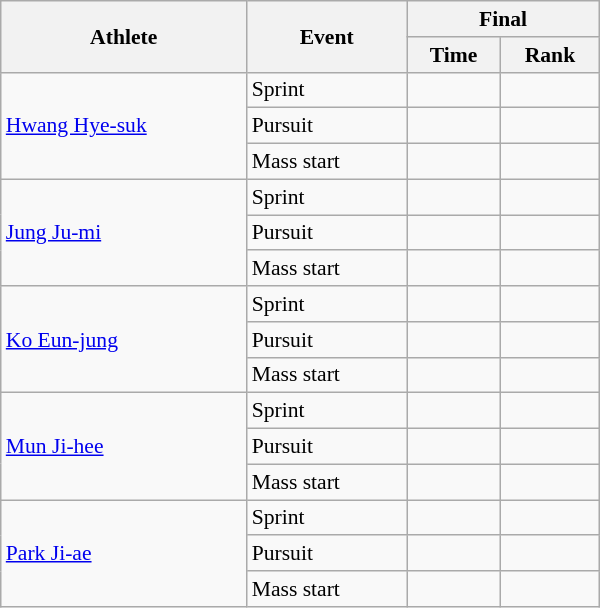<table class="wikitable" style="font-size:90%; text-align:center; width:400px;">
<tr>
<th rowspan="2">Athlete</th>
<th rowspan="2">Event</th>
<th colspan="2">Final</th>
</tr>
<tr>
<th>Time</th>
<th>Rank</th>
</tr>
<tr>
<td align=left rowspan=3><a href='#'>Hwang Hye-suk</a></td>
<td align=left>Sprint</td>
<td></td>
<td></td>
</tr>
<tr>
<td align=left>Pursuit</td>
<td></td>
<td></td>
</tr>
<tr>
<td align=left>Mass start</td>
<td></td>
<td></td>
</tr>
<tr>
<td align=left rowspan=3><a href='#'>Jung Ju-mi</a></td>
<td align=left>Sprint</td>
<td></td>
<td></td>
</tr>
<tr>
<td align=left>Pursuit</td>
<td></td>
<td></td>
</tr>
<tr>
<td align=left>Mass start</td>
<td></td>
<td></td>
</tr>
<tr>
<td align=left rowspan=3><a href='#'>Ko Eun-jung</a></td>
<td align=left>Sprint</td>
<td></td>
<td></td>
</tr>
<tr>
<td align=left>Pursuit</td>
<td></td>
<td></td>
</tr>
<tr>
<td align=left>Mass start</td>
<td></td>
<td></td>
</tr>
<tr>
<td align=left rowspan=3><a href='#'>Mun Ji-hee</a></td>
<td align=left>Sprint</td>
<td></td>
<td></td>
</tr>
<tr>
<td align=left>Pursuit</td>
<td></td>
<td></td>
</tr>
<tr>
<td align=left>Mass start</td>
<td></td>
<td></td>
</tr>
<tr>
<td align=left rowspan=3><a href='#'>Park Ji-ae</a></td>
<td align=left>Sprint</td>
<td></td>
<td></td>
</tr>
<tr>
<td align=left>Pursuit</td>
<td></td>
<td></td>
</tr>
<tr>
<td align=left>Mass start</td>
<td></td>
<td></td>
</tr>
</table>
